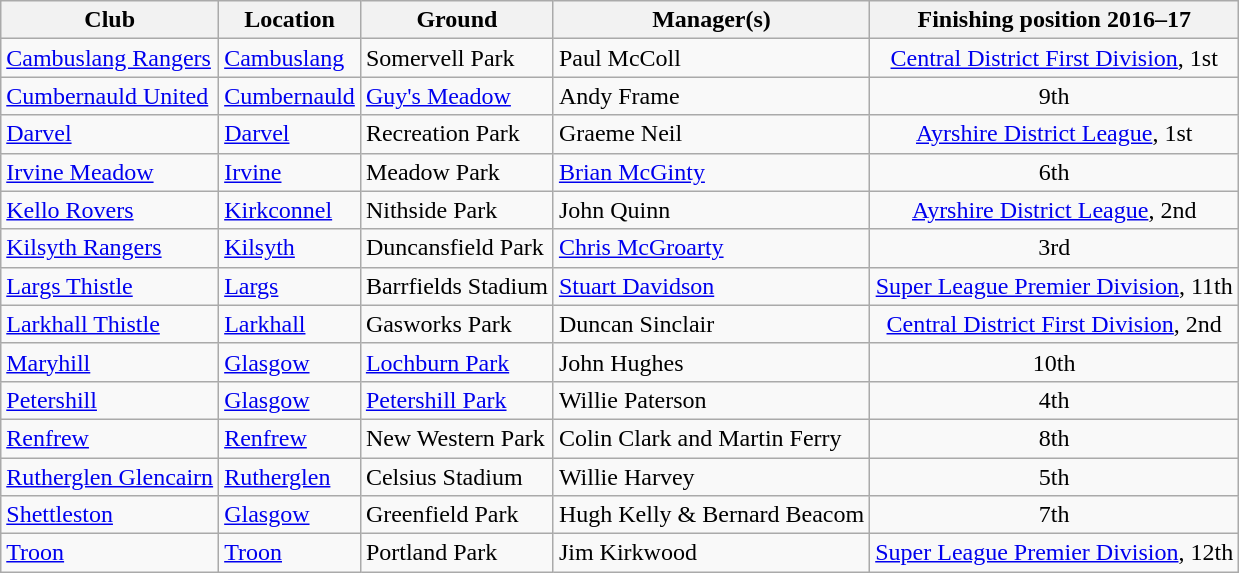<table class="wikitable sortable">
<tr>
<th>Club</th>
<th>Location</th>
<th>Ground</th>
<th>Manager(s)</th>
<th>Finishing position 2016–17</th>
</tr>
<tr>
<td style="text-align:left;"><a href='#'>Cambuslang Rangers</a></td>
<td><a href='#'>Cambuslang</a></td>
<td>Somervell Park</td>
<td>Paul McColl</td>
<td align="center"><a href='#'>Central District First Division</a>, 1st</td>
</tr>
<tr>
<td style="text-align:left;"><a href='#'>Cumbernauld United</a></td>
<td><a href='#'>Cumbernauld</a></td>
<td><a href='#'>Guy's Meadow</a></td>
<td>Andy Frame</td>
<td align="center">9th</td>
</tr>
<tr>
<td style="text-align:left;"><a href='#'>Darvel</a></td>
<td><a href='#'>Darvel</a></td>
<td>Recreation Park</td>
<td>Graeme Neil</td>
<td align="center"><a href='#'>Ayrshire District League</a>, 1st</td>
</tr>
<tr>
<td style="text-align:left;"><a href='#'>Irvine Meadow</a></td>
<td><a href='#'>Irvine</a></td>
<td>Meadow Park</td>
<td><a href='#'>Brian McGinty</a></td>
<td align="center">6th</td>
</tr>
<tr>
<td style="text-align:left;"><a href='#'>Kello Rovers</a></td>
<td><a href='#'>Kirkconnel</a></td>
<td>Nithside Park</td>
<td>John Quinn</td>
<td align="center"><a href='#'>Ayrshire District League</a>, 2nd</td>
</tr>
<tr>
<td style="text-align:left;"><a href='#'>Kilsyth Rangers</a></td>
<td><a href='#'>Kilsyth</a></td>
<td>Duncansfield Park</td>
<td><a href='#'>Chris McGroarty</a></td>
<td align="center">3rd</td>
</tr>
<tr>
<td style="text-align:left;"><a href='#'>Largs Thistle</a></td>
<td><a href='#'>Largs</a></td>
<td>Barrfields Stadium</td>
<td><a href='#'>Stuart Davidson</a></td>
<td align="center"><a href='#'>Super League Premier Division</a>, 11th</td>
</tr>
<tr>
<td style="text-align:left;"><a href='#'>Larkhall Thistle</a></td>
<td><a href='#'>Larkhall</a></td>
<td>Gasworks Park</td>
<td>Duncan Sinclair</td>
<td align="center"><a href='#'>Central District First Division</a>, 2nd</td>
</tr>
<tr>
<td style="text-align:left;"><a href='#'>Maryhill</a></td>
<td><a href='#'>Glasgow</a></td>
<td><a href='#'>Lochburn Park</a></td>
<td>John Hughes</td>
<td align="center">10th</td>
</tr>
<tr>
<td style="text-align:left;"><a href='#'>Petershill</a></td>
<td><a href='#'>Glasgow</a></td>
<td><a href='#'>Petershill Park</a></td>
<td>Willie Paterson</td>
<td align="center">4th</td>
</tr>
<tr>
<td style="text-align:left;"><a href='#'>Renfrew</a></td>
<td><a href='#'>Renfrew</a></td>
<td>New Western Park</td>
<td>Colin Clark and Martin Ferry</td>
<td align="center">8th</td>
</tr>
<tr>
<td style="text-align:left;"><a href='#'>Rutherglen Glencairn</a></td>
<td><a href='#'>Rutherglen</a></td>
<td>Celsius Stadium</td>
<td>Willie Harvey</td>
<td align="center">5th</td>
</tr>
<tr>
<td style="text-align:left;"><a href='#'>Shettleston</a></td>
<td><a href='#'>Glasgow</a></td>
<td>Greenfield Park</td>
<td>Hugh Kelly & Bernard Beacom</td>
<td align="center">7th</td>
</tr>
<tr>
<td style="text-align:left;"><a href='#'>Troon</a></td>
<td><a href='#'>Troon</a></td>
<td>Portland Park</td>
<td>Jim Kirkwood</td>
<td align="center"><a href='#'>Super League Premier Division</a>, 12th</td>
</tr>
</table>
